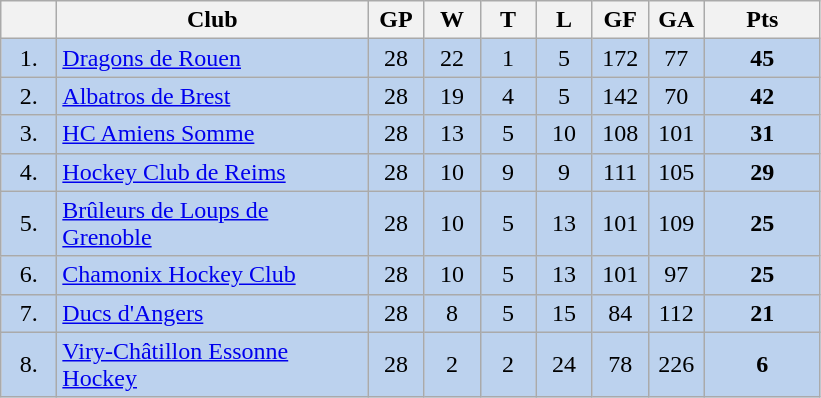<table class="wikitable">
<tr>
<th width="30"></th>
<th width="200">Club</th>
<th width="30">GP</th>
<th width="30">W</th>
<th width="30">T</th>
<th width="30">L</th>
<th width="30">GF</th>
<th width="30">GA</th>
<th width="70">Pts</th>
</tr>
<tr bgcolor="#BCD2EE" align="center">
<td>1.</td>
<td align="left"><a href='#'>Dragons de Rouen</a></td>
<td>28</td>
<td>22</td>
<td>1</td>
<td>5</td>
<td>172</td>
<td>77</td>
<td><strong>45</strong></td>
</tr>
<tr bgcolor="#BCD2EE" align="center">
<td>2.</td>
<td align="left"><a href='#'>Albatros de Brest</a></td>
<td>28</td>
<td>19</td>
<td>4</td>
<td>5</td>
<td>142</td>
<td>70</td>
<td><strong>42</strong></td>
</tr>
<tr bgcolor="#BCD2EE" align="center">
<td>3.</td>
<td align="left"><a href='#'>HC Amiens Somme</a></td>
<td>28</td>
<td>13</td>
<td>5</td>
<td>10</td>
<td>108</td>
<td>101</td>
<td><strong>31</strong></td>
</tr>
<tr bgcolor="#BCD2EE" align="center">
<td>4.</td>
<td align="left"><a href='#'>Hockey Club de Reims</a></td>
<td>28</td>
<td>10</td>
<td>9</td>
<td>9</td>
<td>111</td>
<td>105</td>
<td><strong>29</strong></td>
</tr>
<tr bgcolor="#BCD2EE" align="center">
<td>5.</td>
<td align="left"><a href='#'>Brûleurs de Loups de Grenoble</a></td>
<td>28</td>
<td>10</td>
<td>5</td>
<td>13</td>
<td>101</td>
<td>109</td>
<td><strong>25</strong></td>
</tr>
<tr bgcolor="#BCD2EE" align="center">
<td>6.</td>
<td align="left"><a href='#'>Chamonix Hockey Club</a></td>
<td>28</td>
<td>10</td>
<td>5</td>
<td>13</td>
<td>101</td>
<td>97</td>
<td><strong>25</strong></td>
</tr>
<tr bgcolor="#BCD2EE" align="center">
<td>7.</td>
<td align="left"><a href='#'>Ducs d'Angers</a></td>
<td>28</td>
<td>8</td>
<td>5</td>
<td>15</td>
<td>84</td>
<td>112</td>
<td><strong>21</strong></td>
</tr>
<tr bgcolor="#BCD2EE" align="center">
<td>8.</td>
<td align="left"><a href='#'>Viry-Châtillon Essonne Hockey&lrm;</a></td>
<td>28</td>
<td>2</td>
<td>2</td>
<td>24</td>
<td>78</td>
<td>226</td>
<td><strong>6</strong></td>
</tr>
</table>
